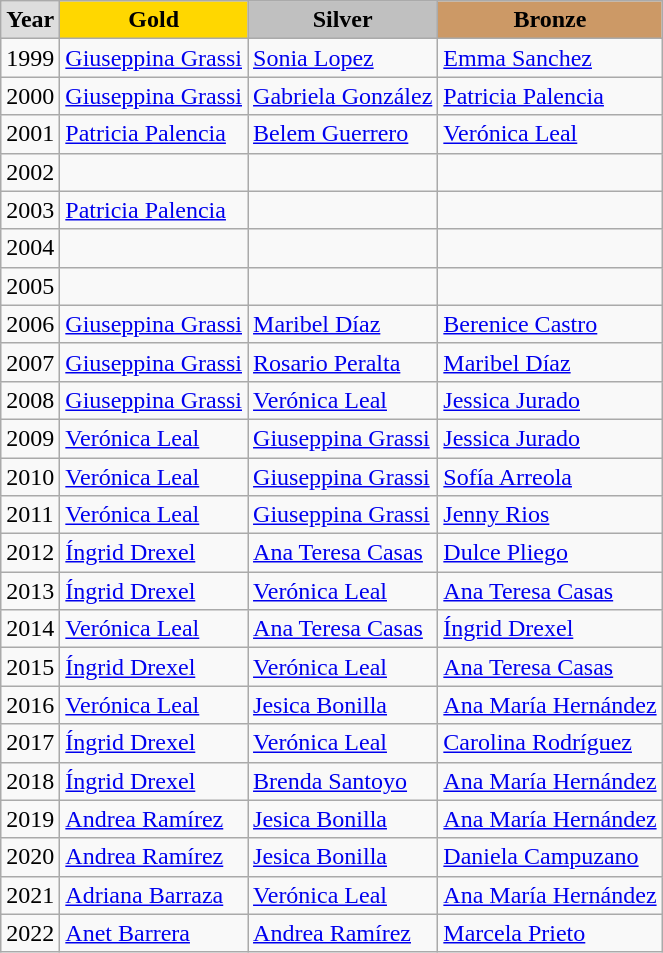<table class="wikitable" style="text-align:left;">
<tr>
<td style="background:#DDDDDD; font-weight:bold; text-align:center;">Year</td>
<td style="background:gold; font-weight:bold; text-align:center;">Gold</td>
<td style="background:silver; font-weight:bold; text-align:center;">Silver</td>
<td style="background:#cc9966; font-weight:bold; text-align:center;">Bronze</td>
</tr>
<tr>
<td>1999</td>
<td><a href='#'>Giuseppina Grassi</a></td>
<td><a href='#'>Sonia Lopez</a></td>
<td><a href='#'>Emma Sanchez</a></td>
</tr>
<tr>
<td>2000</td>
<td><a href='#'>Giuseppina Grassi</a></td>
<td><a href='#'>Gabriela González</a></td>
<td><a href='#'>Patricia Palencia</a></td>
</tr>
<tr>
<td>2001</td>
<td><a href='#'>Patricia Palencia</a></td>
<td><a href='#'>Belem Guerrero</a></td>
<td><a href='#'>Verónica Leal</a></td>
</tr>
<tr>
<td>2002</td>
<td></td>
<td></td>
<td></td>
</tr>
<tr>
<td>2003</td>
<td><a href='#'>Patricia Palencia</a></td>
<td></td>
<td></td>
</tr>
<tr>
<td>2004</td>
<td></td>
<td></td>
<td></td>
</tr>
<tr>
<td>2005</td>
<td></td>
<td></td>
<td></td>
</tr>
<tr>
<td>2006</td>
<td><a href='#'>Giuseppina Grassi</a></td>
<td><a href='#'>Maribel Díaz</a></td>
<td><a href='#'>Berenice Castro</a></td>
</tr>
<tr>
<td>2007</td>
<td><a href='#'>Giuseppina Grassi</a></td>
<td><a href='#'>Rosario Peralta</a></td>
<td><a href='#'>Maribel Díaz</a></td>
</tr>
<tr>
<td>2008</td>
<td><a href='#'>Giuseppina Grassi</a></td>
<td><a href='#'>Verónica Leal</a></td>
<td><a href='#'>Jessica Jurado</a></td>
</tr>
<tr>
<td>2009</td>
<td><a href='#'>Verónica Leal</a></td>
<td><a href='#'>Giuseppina Grassi</a></td>
<td><a href='#'>Jessica Jurado</a></td>
</tr>
<tr>
<td>2010</td>
<td><a href='#'>Verónica Leal</a></td>
<td><a href='#'>Giuseppina Grassi</a></td>
<td><a href='#'>Sofía Arreola</a></td>
</tr>
<tr>
<td>2011</td>
<td><a href='#'>Verónica Leal</a></td>
<td><a href='#'>Giuseppina Grassi</a></td>
<td><a href='#'>Jenny Rios</a></td>
</tr>
<tr>
<td>2012</td>
<td><a href='#'>Íngrid Drexel</a></td>
<td><a href='#'>Ana Teresa Casas</a></td>
<td><a href='#'>Dulce Pliego</a></td>
</tr>
<tr>
<td>2013</td>
<td><a href='#'>Íngrid Drexel</a></td>
<td><a href='#'>Verónica Leal</a></td>
<td><a href='#'>Ana Teresa Casas</a></td>
</tr>
<tr>
<td>2014</td>
<td><a href='#'>Verónica Leal</a></td>
<td><a href='#'>Ana Teresa Casas</a></td>
<td><a href='#'>Íngrid Drexel</a></td>
</tr>
<tr>
<td>2015</td>
<td><a href='#'>Íngrid Drexel</a></td>
<td><a href='#'>Verónica Leal</a></td>
<td><a href='#'>Ana Teresa Casas</a></td>
</tr>
<tr>
<td>2016</td>
<td><a href='#'>Verónica Leal</a></td>
<td><a href='#'>Jesica Bonilla</a></td>
<td><a href='#'>Ana María Hernández</a></td>
</tr>
<tr>
<td>2017</td>
<td><a href='#'>Íngrid Drexel</a></td>
<td><a href='#'>Verónica Leal</a></td>
<td><a href='#'>Carolina Rodríguez</a></td>
</tr>
<tr>
<td>2018</td>
<td><a href='#'>Íngrid Drexel</a></td>
<td><a href='#'>Brenda Santoyo</a></td>
<td><a href='#'>Ana María Hernández</a></td>
</tr>
<tr>
<td>2019</td>
<td><a href='#'>Andrea Ramírez</a></td>
<td><a href='#'>Jesica Bonilla</a></td>
<td><a href='#'>Ana María Hernández</a></td>
</tr>
<tr>
<td>2020</td>
<td><a href='#'>Andrea Ramírez</a></td>
<td><a href='#'>Jesica Bonilla</a></td>
<td><a href='#'>Daniela Campuzano</a></td>
</tr>
<tr>
<td>2021</td>
<td><a href='#'>Adriana Barraza</a></td>
<td><a href='#'>Verónica Leal</a></td>
<td><a href='#'>Ana María Hernández</a></td>
</tr>
<tr>
<td>2022</td>
<td><a href='#'>Anet Barrera</a></td>
<td><a href='#'>Andrea Ramírez</a></td>
<td><a href='#'>Marcela Prieto</a></td>
</tr>
</table>
